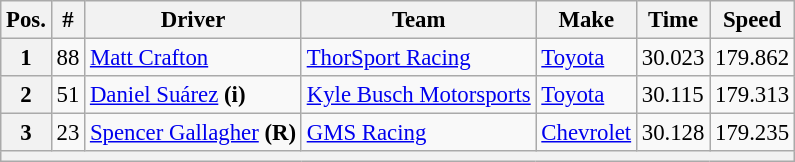<table class="wikitable" style="font-size:95%">
<tr>
<th>Pos.</th>
<th>#</th>
<th>Driver</th>
<th>Team</th>
<th>Make</th>
<th>Time</th>
<th>Speed</th>
</tr>
<tr>
<th>1</th>
<td>88</td>
<td><a href='#'>Matt Crafton</a></td>
<td><a href='#'>ThorSport Racing</a></td>
<td><a href='#'>Toyota</a></td>
<td>30.023</td>
<td>179.862</td>
</tr>
<tr>
<th>2</th>
<td>51</td>
<td><a href='#'>Daniel Suárez</a> <strong>(i)</strong></td>
<td><a href='#'>Kyle Busch Motorsports</a></td>
<td><a href='#'>Toyota</a></td>
<td>30.115</td>
<td>179.313</td>
</tr>
<tr>
<th>3</th>
<td>23</td>
<td><a href='#'>Spencer Gallagher</a> <strong>(R)</strong></td>
<td><a href='#'>GMS Racing</a></td>
<td><a href='#'>Chevrolet</a></td>
<td>30.128</td>
<td>179.235</td>
</tr>
<tr>
<th colspan="7"></th>
</tr>
</table>
